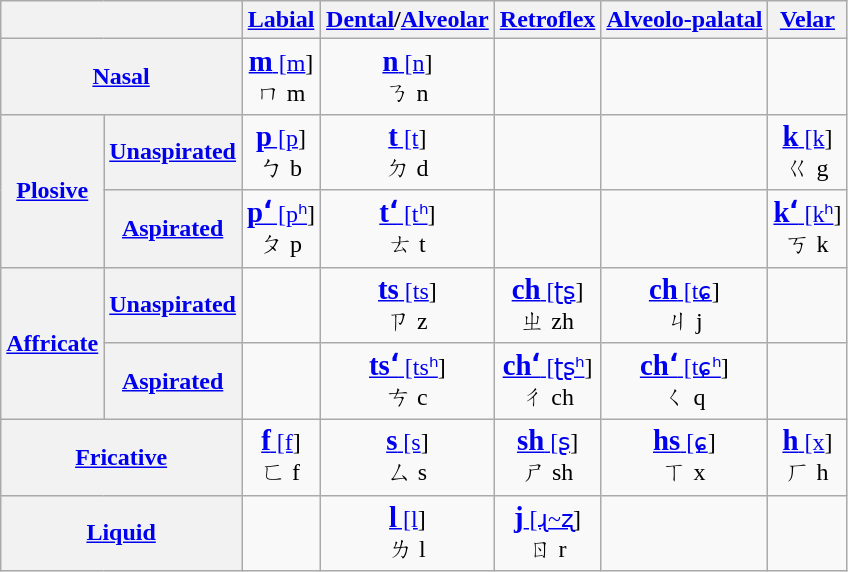<table class=wikitable style="text-align:center;">
<tr>
<th colspan="2"></th>
<th><a href='#'>Labial</a></th>
<th><a href='#'>Dental</a>/<a href='#'>Alveolar</a></th>
<th><a href='#'>Retroflex</a></th>
<th><a href='#'>Alveolo-palatal</a></th>
<th><a href='#'>Velar</a></th>
</tr>
<tr>
<th colspan="2"><a href='#'>Nasal</a></th>
<td><a href='#'><strong><big>m</big></strong> [m</a>]<br>ㄇ m</td>
<td><a href='#'><strong><big>n</big></strong> [n</a>]<br>ㄋ n</td>
<td></td>
<td></td>
<td></td>
</tr>
<tr>
<th rowspan="2"><a href='#'>Plosive</a></th>
<th><a href='#'>Unaspirated</a></th>
<td><a href='#'><strong><big>p</big></strong> [p</a>]<br>ㄅ b</td>
<td><a href='#'><strong><big>t</big></strong> [t</a>]<br>ㄉ d</td>
<td></td>
<td></td>
<td><a href='#'><strong><big>k</big></strong> [k</a>]<br>ㄍ g</td>
</tr>
<tr>
<th><a href='#'>Aspirated</a></th>
<td><a href='#'><strong><big>pʻ</big></strong> [pʰ</a>]<br>ㄆ p</td>
<td><a href='#'><strong><big>tʻ</big></strong> [tʰ</a>]<br>ㄊ t</td>
<td></td>
<td></td>
<td><a href='#'><strong><big>kʻ</big></strong> [kʰ</a>]<br>ㄎ k</td>
</tr>
<tr>
<th rowspan="2"><a href='#'>Affricate</a></th>
<th><a href='#'>Unaspirated</a></th>
<td></td>
<td><a href='#'><strong><big>ts</big></strong> [ts</a>]<br>ㄗ z</td>
<td><a href='#'><strong><big>ch</big></strong> [ʈʂ</a>]<br>ㄓ zh</td>
<td><a href='#'><strong><big>ch</big></strong> [tɕ</a>]<br>ㄐ j</td>
<td></td>
</tr>
<tr>
<th><a href='#'>Aspirated</a></th>
<td></td>
<td><a href='#'><strong><big>tsʻ</big></strong> [tsʰ</a>]<br>ㄘ c</td>
<td><a href='#'><strong><big>chʻ</big></strong> [ʈʂʰ</a>]<br>ㄔ ch</td>
<td><a href='#'><strong><big>chʻ</big></strong> [tɕʰ</a>]<br>ㄑ q</td>
<td></td>
</tr>
<tr>
<th colspan="2"><a href='#'>Fricative</a></th>
<td><a href='#'><strong><big>f</big></strong> [f</a>]<br>ㄈ f</td>
<td><a href='#'><strong><big>s</big></strong> [s</a>]<br>ㄙ s</td>
<td><a href='#'><strong><big>sh</big></strong> [ʂ</a>]<br>ㄕ sh</td>
<td><a href='#'><strong><big>hs</big></strong> [ɕ</a>]<br>ㄒ x</td>
<td><a href='#'><strong><big>h</big></strong> [x</a>]<br>ㄏ h</td>
</tr>
<tr>
<th colspan="2"><a href='#'>Liquid</a></th>
<td></td>
<td><a href='#'><strong><big>l</big></strong> [l</a>]<br>ㄌ l</td>
<td><a href='#'><strong><big>j</big></strong> [ɻ~ʐ</a>]<br>ㄖ r</td>
<td></td>
<td></td>
</tr>
</table>
